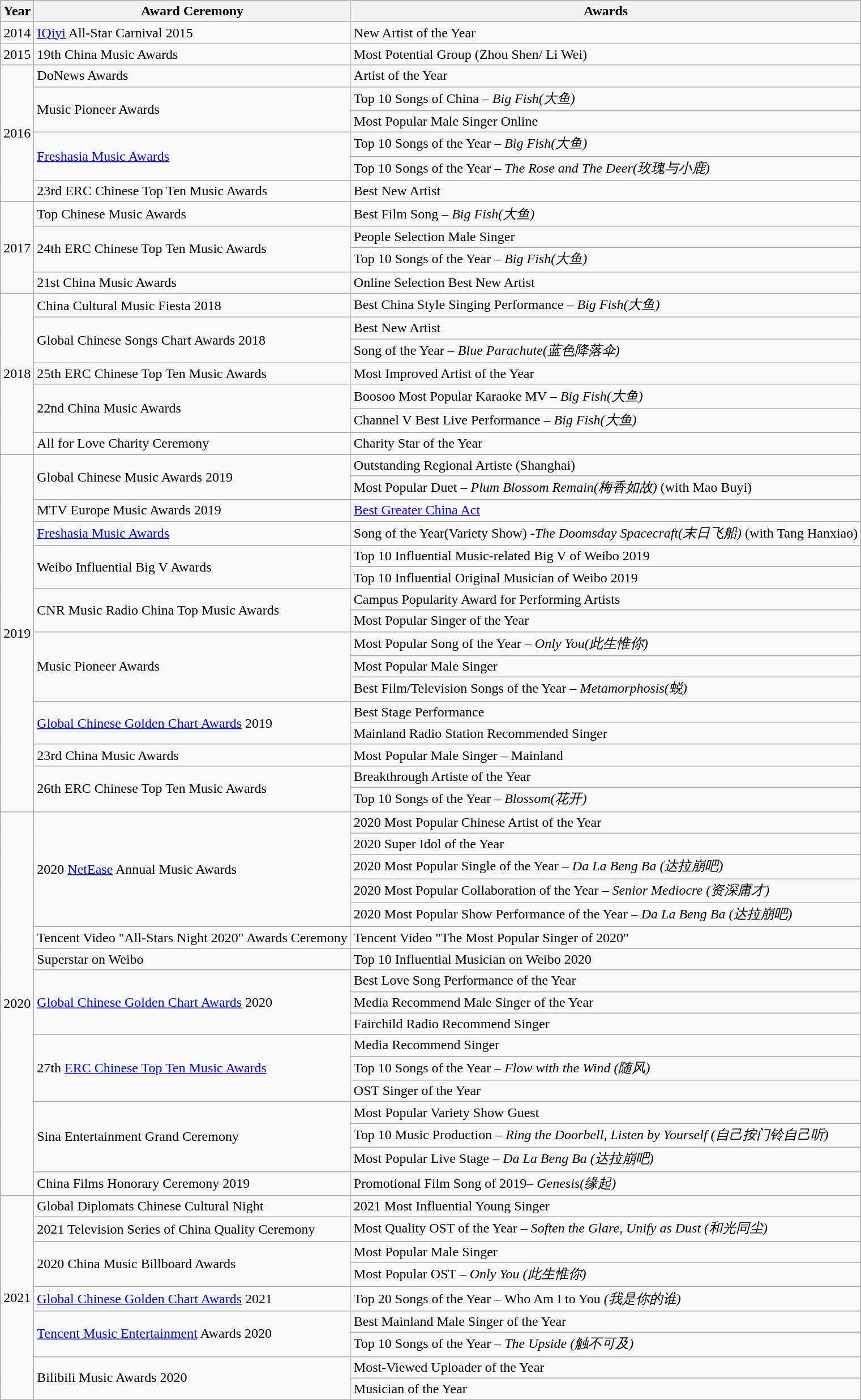<table class="wikitable">
<tr>
<th>Year</th>
<th>Award Ceremony</th>
<th>Awards</th>
</tr>
<tr>
<td>2014</td>
<td><a href='#'>IQiyi</a> All-Star Carnival 2015</td>
<td>New Artist of the Year</td>
</tr>
<tr>
<td>2015</td>
<td>19th China Music Awards</td>
<td>Most Potential Group (Zhou Shen/ Li Wei)</td>
</tr>
<tr>
<td rowspan="6">2016</td>
<td>DoNews Awards</td>
<td>Artist of the Year</td>
</tr>
<tr>
<td rowspan="2">Music Pioneer Awards</td>
<td>Top 10 Songs of China – <em>Big Fish(大鱼)</em></td>
</tr>
<tr>
<td>Most Popular Male Singer Online</td>
</tr>
<tr>
<td rowspan="2"><a href='#'>Freshasia Music Awards</a></td>
<td>Top 10 Songs of the Year – <em>Big Fish(大鱼)</em></td>
</tr>
<tr>
<td>Top 10 Songs of the Year – <em>The Rose and The Deer(玫瑰与小鹿)</em></td>
</tr>
<tr>
<td>23rd ERC Chinese Top Ten Music Awards</td>
<td>Best New Artist</td>
</tr>
<tr>
<td rowspan="4">2017</td>
<td>Top Chinese Music Awards</td>
<td>Best Film Song – <em>Big Fish(大鱼)</em></td>
</tr>
<tr>
<td rowspan="2">24th ERC Chinese Top Ten Music Awards</td>
<td>People Selection Male Singer</td>
</tr>
<tr>
<td>Top 10 Songs of the Year – <em>Big Fish(大鱼)</em></td>
</tr>
<tr>
<td>21st China Music Awards</td>
<td>Online Selection Best New Artist</td>
</tr>
<tr>
<td rowspan="7">2018</td>
<td>China Cultural Music Fiesta 2018</td>
<td>Best China Style Singing Performance – <em>Big Fish(大鱼)</em></td>
</tr>
<tr>
<td rowspan="2">Global Chinese Songs Chart Awards 2018</td>
<td>Best New Artist</td>
</tr>
<tr>
<td>Song of the Year – <em>Blue Parachute(蓝色降落伞)</em></td>
</tr>
<tr>
<td>25th ERC Chinese Top Ten Music Awards</td>
<td>Most Improved Artist of the Year</td>
</tr>
<tr>
<td rowspan="2">22nd China Music Awards</td>
<td>Boosoo Most Popular Karaoke MV – <em>Big Fish(大鱼)</em></td>
</tr>
<tr>
<td>Channel V Best Live Performance – <em>Big Fish(大鱼)</em></td>
</tr>
<tr>
<td>All for Love Charity Ceremony </td>
<td>Charity Star of the Year</td>
</tr>
<tr>
<td rowspan="16">2019</td>
<td rowspan="2">Global Chinese Music Awards 2019</td>
<td>Outstanding Regional Artiste (Shanghai)</td>
</tr>
<tr>
<td>Most Popular Duet – <em>Plum Blossom Remain(梅香如故)</em> (with Mao Buyi)</td>
</tr>
<tr>
<td>MTV Europe Music Awards 2019</td>
<td><a href='#'>Best Greater China Act</a></td>
</tr>
<tr>
<td><a href='#'>Freshasia Music Awards</a></td>
<td>Song of the Year(Variety Show) -<em>The Doomsday Spacecraft(末日飞船)</em> (with Tang Hanxiao)</td>
</tr>
<tr>
<td rowspan="2">Weibo Influential Big V Awards</td>
<td>Top 10 Influential Music-related Big V of Weibo 2019</td>
</tr>
<tr>
<td>Top 10 Influential Original Musician of Weibo 2019</td>
</tr>
<tr>
<td rowspan="2">CNR Music Radio China Top Music Awards</td>
<td>Campus Popularity Award for Performing Artists</td>
</tr>
<tr>
<td>Most Popular Singer of the Year</td>
</tr>
<tr>
<td rowspan="3">Music Pioneer Awards</td>
<td>Most Popular Song of the Year – <em>Only You(此生惟你)</em></td>
</tr>
<tr>
<td>Most Popular Male Singer</td>
</tr>
<tr>
<td>Best Film/Television Songs of the Year – <em>Metamorphosis(蜕)</em></td>
</tr>
<tr>
<td rowspan="2"><a href='#'>Global Chinese Golden Chart Awards</a> 2019</td>
<td>Best Stage Performance</td>
</tr>
<tr>
<td>Mainland Radio Station Recommended Singer</td>
</tr>
<tr>
<td>23rd China Music Awards</td>
<td>Most Popular Male Singer – Mainland</td>
</tr>
<tr>
<td rowspan="2">26th ERC Chinese Top Ten Music Awards</td>
<td>Breakthrough Artiste of the Year</td>
</tr>
<tr>
<td>Top 10 Songs of the Year – <em>Blossom(花开)</em></td>
</tr>
<tr>
<td rowspan="17">2020</td>
<td rowspan="5">2020 <a href='#'>NetEase</a> Annual Music Awards</td>
<td>2020 Most Popular Chinese Artist of the Year</td>
</tr>
<tr>
<td>2020 Super Idol of the Year</td>
</tr>
<tr>
<td>2020 Most Popular Single of the Year – <em>Da La Beng Ba (达拉崩吧)</em></td>
</tr>
<tr>
<td>2020 Most Popular Collaboration of the Year – <em>Senior Mediocre (资深庸才)</em></td>
</tr>
<tr>
<td>2020 Most Popular Show Performance of the Year – <em>Da La Beng Ba (达拉崩吧)</em></td>
</tr>
<tr>
<td>Tencent Video "All-Stars Night 2020" Awards Ceremony</td>
<td>Tencent Video "The Most Popular Singer of 2020"</td>
</tr>
<tr>
<td>Superstar on Weibo</td>
<td>Top 10 Influential Musician on Weibo 2020</td>
</tr>
<tr>
<td rowspan="3"><a href='#'>Global Chinese Golden Chart Awards</a> 2020</td>
<td>Best Love Song Performance of the Year</td>
</tr>
<tr>
<td>Media Recommend Male Singer of the Year</td>
</tr>
<tr>
<td>Fairchild Radio Recommend Singer</td>
</tr>
<tr>
<td rowspan="3">27th <a href='#'>ERC Chinese Top Ten Music Awards</a></td>
<td>Media Recommend Singer</td>
</tr>
<tr>
<td>Top 10 Songs of the Year – <em>Flow with the Wind (随风)</em></td>
</tr>
<tr>
<td>OST Singer of the Year</td>
</tr>
<tr>
<td rowspan="3">Sina Entertainment Grand Ceremony</td>
<td>Most Popular Variety Show Guest</td>
</tr>
<tr>
<td>Top 10 Music Production – <em>Ring the Doorbell, Listen by Yourself (自己按门铃自己听)</em></td>
</tr>
<tr>
<td>Most Popular Live Stage – <em>Da La Beng Ba (达拉崩吧)</em></td>
</tr>
<tr>
<td>China Films Honorary Ceremony 2019</td>
<td>Promotional Film Song of 2019– <em>Genesis(缘起)</em></td>
</tr>
<tr>
<td rowspan="9">2021</td>
<td>Global Diplomats Chinese Cultural Night</td>
<td>2021 Most Influential Young Singer</td>
</tr>
<tr>
<td>2021 Television Series of China Quality Ceremony</td>
<td>Most Quality OST of the Year – <em>Soften the Glare, Unify as Dust (和光同尘)</em></td>
</tr>
<tr>
<td rowspan="2">2020 China Music Billboard Awards</td>
<td>Most Popular Male Singer</td>
</tr>
<tr>
<td>Most Popular OST – <em>Only You (此生惟你)</em></td>
</tr>
<tr>
<td><a href='#'>Global Chinese Golden Chart Awards</a> 2021</td>
<td>Top 20 Songs of the Year – Who Am I to You <em>(我是你的谁)</em></td>
</tr>
<tr>
<td rowspan="2"><a href='#'>Tencent Music Entertainment</a> Awards 2020</td>
<td>Best Mainland Male Singer of the Year</td>
</tr>
<tr>
<td>Top 10 Songs of the Year – <em>The Upside (触不可及)</em></td>
</tr>
<tr>
<td rowspan="2">Bilibili Music Awards 2020</td>
<td>Most-Viewed Uploader of the Year</td>
</tr>
<tr>
<td>Musician of the Year</td>
</tr>
</table>
